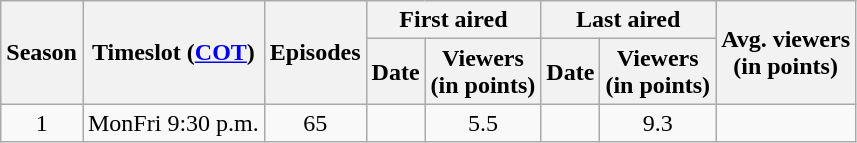<table class="wikitable" style="text-align: center">
<tr>
<th scope="col" rowspan="2">Season</th>
<th scope="col" rowspan="2">Timeslot (<a href='#'>COT</a>)</th>
<th scope="col" rowspan="2">Episodes</th>
<th scope="col" colspan="2">First aired</th>
<th scope="col" colspan="2">Last aired</th>
<th scope="col" rowspan="2">Avg. viewers<br>(in points)</th>
</tr>
<tr>
<th scope="col">Date</th>
<th scope="col">Viewers<br>(in points)</th>
<th scope="col">Date</th>
<th scope="col">Viewers<br>(in points)</th>
</tr>
<tr>
<td rowspan="1">1</td>
<td rowspan="2">MonFri 9:30 p.m.</td>
<td>65</td>
<td></td>
<td>5.5</td>
<td></td>
<td>9.3</td>
<td>  </td>
</tr>
</table>
